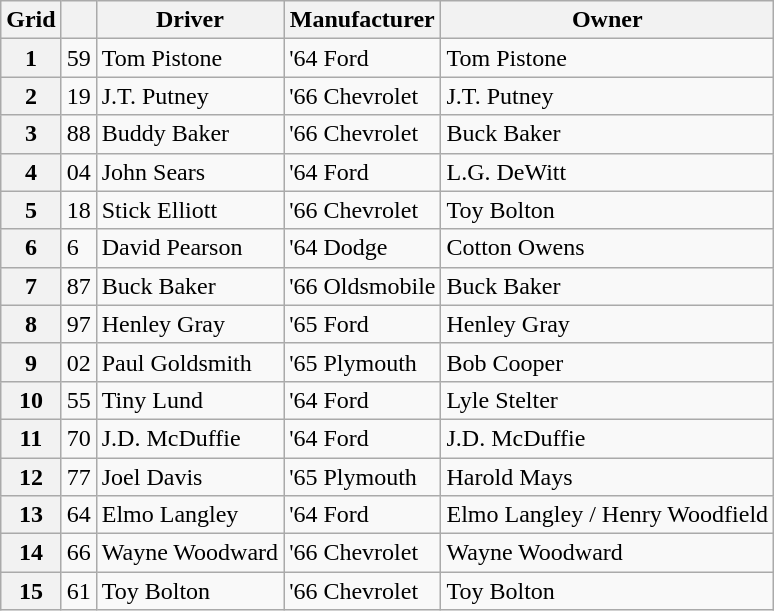<table class="wikitable">
<tr>
<th>Grid</th>
<th></th>
<th>Driver</th>
<th>Manufacturer</th>
<th>Owner</th>
</tr>
<tr>
<th>1</th>
<td>59</td>
<td>Tom Pistone</td>
<td>'64 Ford</td>
<td>Tom Pistone</td>
</tr>
<tr>
<th>2</th>
<td>19</td>
<td>J.T. Putney</td>
<td>'66 Chevrolet</td>
<td>J.T. Putney</td>
</tr>
<tr>
<th>3</th>
<td>88</td>
<td>Buddy Baker</td>
<td>'66 Chevrolet</td>
<td>Buck Baker</td>
</tr>
<tr>
<th>4</th>
<td>04</td>
<td>John Sears</td>
<td>'64 Ford</td>
<td>L.G. DeWitt</td>
</tr>
<tr>
<th>5</th>
<td>18</td>
<td>Stick Elliott</td>
<td>'66 Chevrolet</td>
<td>Toy Bolton</td>
</tr>
<tr>
<th>6</th>
<td>6</td>
<td>David Pearson</td>
<td>'64 Dodge</td>
<td>Cotton Owens</td>
</tr>
<tr>
<th>7</th>
<td>87</td>
<td>Buck Baker</td>
<td>'66 Oldsmobile</td>
<td>Buck Baker</td>
</tr>
<tr>
<th>8</th>
<td>97</td>
<td>Henley Gray</td>
<td>'65 Ford</td>
<td>Henley Gray</td>
</tr>
<tr>
<th>9</th>
<td>02</td>
<td>Paul Goldsmith</td>
<td>'65 Plymouth</td>
<td>Bob Cooper</td>
</tr>
<tr>
<th>10</th>
<td>55</td>
<td>Tiny Lund</td>
<td>'64 Ford</td>
<td>Lyle Stelter</td>
</tr>
<tr>
<th>11</th>
<td>70</td>
<td>J.D. McDuffie</td>
<td>'64 Ford</td>
<td>J.D. McDuffie</td>
</tr>
<tr>
<th>12</th>
<td>77</td>
<td>Joel Davis</td>
<td>'65 Plymouth</td>
<td>Harold Mays</td>
</tr>
<tr>
<th>13</th>
<td>64</td>
<td>Elmo Langley</td>
<td>'64 Ford</td>
<td>Elmo Langley / Henry Woodfield</td>
</tr>
<tr>
<th>14</th>
<td>66</td>
<td>Wayne Woodward</td>
<td>'66 Chevrolet</td>
<td>Wayne Woodward</td>
</tr>
<tr>
<th>15</th>
<td>61</td>
<td>Toy Bolton</td>
<td>'66 Chevrolet</td>
<td>Toy Bolton</td>
</tr>
</table>
